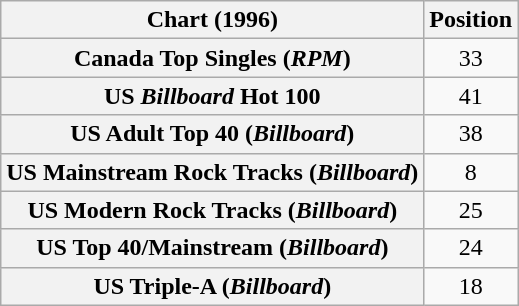<table class="wikitable sortable plainrowheaders" style="text-align:center">
<tr>
<th>Chart (1996)</th>
<th>Position</th>
</tr>
<tr>
<th scope="row">Canada Top Singles (<em>RPM</em>)</th>
<td>33</td>
</tr>
<tr>
<th scope="row">US <em>Billboard</em> Hot 100</th>
<td>41</td>
</tr>
<tr>
<th scope="row">US Adult Top 40 (<em>Billboard</em>)</th>
<td>38</td>
</tr>
<tr>
<th scope="row">US Mainstream Rock Tracks (<em>Billboard</em>)</th>
<td>8</td>
</tr>
<tr>
<th scope="row">US Modern Rock Tracks (<em>Billboard</em>)</th>
<td>25</td>
</tr>
<tr>
<th scope="row">US Top 40/Mainstream (<em>Billboard</em>)</th>
<td>24</td>
</tr>
<tr>
<th scope="row">US Triple-A (<em>Billboard</em>)</th>
<td>18</td>
</tr>
</table>
